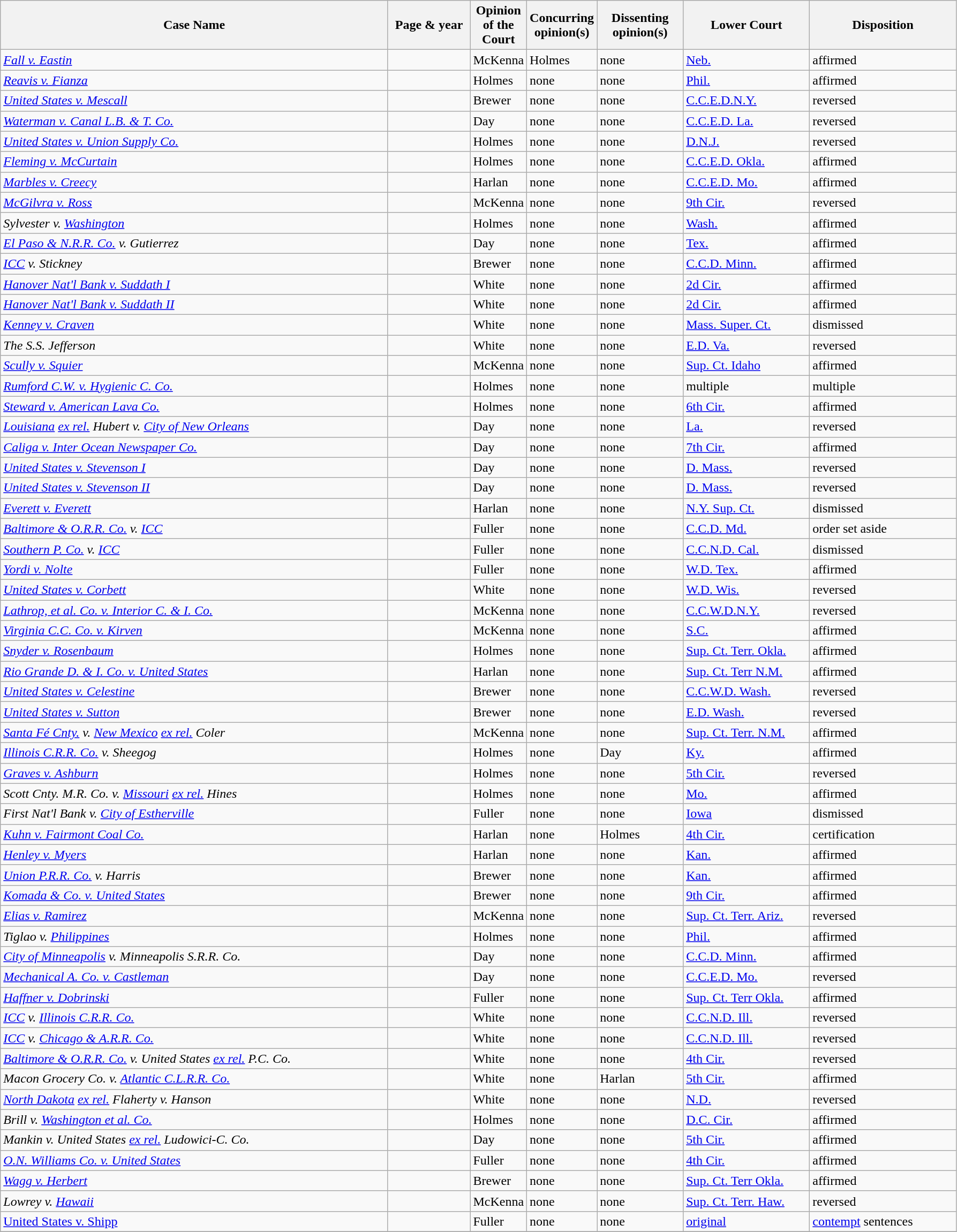<table class="wikitable sortable">
<tr>
<th scope="col" style="width: 475px;">Case Name</th>
<th scope="col" style="width: 95px;">Page & year</th>
<th scope="col" style="width: 10px;">Opinion of the Court</th>
<th scope="col" style="width: 10px;">Concurring opinion(s)</th>
<th scope="col" style="width: 100px;">Dissenting opinion(s)</th>
<th scope="col" style="width: 150px;">Lower Court</th>
<th scope="col" style="width: 175px;">Disposition</th>
</tr>
<tr>
<td><em><a href='#'>Fall v. Eastin</a></em></td>
<td align="right"></td>
<td>McKenna</td>
<td>Holmes</td>
<td>none</td>
<td><a href='#'>Neb.</a></td>
<td>affirmed</td>
</tr>
<tr>
<td><em><a href='#'>Reavis v. Fianza</a></em></td>
<td align="right"></td>
<td>Holmes</td>
<td>none</td>
<td>none</td>
<td><a href='#'>Phil.</a></td>
<td>affirmed</td>
</tr>
<tr>
<td><em><a href='#'>United States v. Mescall</a></em></td>
<td align="right"></td>
<td>Brewer</td>
<td>none</td>
<td>none</td>
<td><a href='#'>C.C.E.D.N.Y.</a></td>
<td>reversed</td>
</tr>
<tr>
<td><em><a href='#'>Waterman v. Canal L.B. & T. Co.</a></em></td>
<td align="right"></td>
<td>Day</td>
<td>none</td>
<td>none</td>
<td><a href='#'>C.C.E.D. La.</a></td>
<td>reversed</td>
</tr>
<tr>
<td><em><a href='#'>United States v. Union Supply Co.</a></em></td>
<td align="right"></td>
<td>Holmes</td>
<td>none</td>
<td>none</td>
<td><a href='#'>D.N.J.</a></td>
<td>reversed</td>
</tr>
<tr>
<td><em><a href='#'>Fleming v. McCurtain</a></em></td>
<td align="right"></td>
<td>Holmes</td>
<td>none</td>
<td>none</td>
<td><a href='#'>C.C.E.D. Okla.</a></td>
<td>affirmed</td>
</tr>
<tr>
<td><em><a href='#'>Marbles v. Creecy</a></em></td>
<td align="right"></td>
<td>Harlan</td>
<td>none</td>
<td>none</td>
<td><a href='#'>C.C.E.D. Mo.</a></td>
<td>affirmed</td>
</tr>
<tr>
<td><em><a href='#'>McGilvra v. Ross</a></em></td>
<td align="right"></td>
<td>McKenna</td>
<td>none</td>
<td>none</td>
<td><a href='#'>9th Cir.</a></td>
<td>reversed</td>
</tr>
<tr>
<td><em>Sylvester v. <a href='#'>Washington</a></em></td>
<td align="right"></td>
<td>Holmes</td>
<td>none</td>
<td>none</td>
<td><a href='#'>Wash.</a></td>
<td>affirmed</td>
</tr>
<tr>
<td><em><a href='#'>El Paso & N.R.R. Co.</a> v. Gutierrez</em></td>
<td align="right"></td>
<td>Day</td>
<td>none</td>
<td>none</td>
<td><a href='#'>Tex.</a></td>
<td>affirmed</td>
</tr>
<tr>
<td><em><a href='#'>ICC</a> v. Stickney</em></td>
<td align="right"></td>
<td>Brewer</td>
<td>none</td>
<td>none</td>
<td><a href='#'>C.C.D. Minn.</a></td>
<td>affirmed</td>
</tr>
<tr>
<td><em><a href='#'>Hanover Nat'l Bank v. Suddath I</a></em></td>
<td align="right"></td>
<td>White</td>
<td>none</td>
<td>none</td>
<td><a href='#'>2d Cir.</a></td>
<td>affirmed</td>
</tr>
<tr>
<td><em><a href='#'>Hanover Nat'l Bank v. Suddath II</a></em></td>
<td align="right"></td>
<td>White</td>
<td>none</td>
<td>none</td>
<td><a href='#'>2d Cir.</a></td>
<td>affirmed</td>
</tr>
<tr>
<td><em><a href='#'>Kenney v. Craven</a></em></td>
<td align="right"></td>
<td>White</td>
<td>none</td>
<td>none</td>
<td><a href='#'>Mass. Super. Ct.</a></td>
<td>dismissed</td>
</tr>
<tr>
<td><em>The S.S. Jefferson</em></td>
<td align="right"></td>
<td>White</td>
<td>none</td>
<td>none</td>
<td><a href='#'>E.D. Va.</a></td>
<td>reversed</td>
</tr>
<tr>
<td><em><a href='#'>Scully v. Squier</a></em></td>
<td align="right"></td>
<td>McKenna</td>
<td>none</td>
<td>none</td>
<td><a href='#'>Sup. Ct. Idaho</a></td>
<td>affirmed</td>
</tr>
<tr>
<td><em><a href='#'>Rumford C.W. v. Hygienic C. Co.</a></em></td>
<td align="right"></td>
<td>Holmes</td>
<td>none</td>
<td>none</td>
<td>multiple</td>
<td>multiple</td>
</tr>
<tr>
<td><em><a href='#'>Steward v. American Lava Co.</a></em></td>
<td align="right"></td>
<td>Holmes</td>
<td>none</td>
<td>none</td>
<td><a href='#'>6th Cir.</a></td>
<td>affirmed</td>
</tr>
<tr>
<td><em><a href='#'>Louisiana</a> <a href='#'>ex rel.</a> Hubert v. <a href='#'>City of New Orleans</a></em></td>
<td align="right"></td>
<td>Day</td>
<td>none</td>
<td>none</td>
<td><a href='#'>La.</a></td>
<td>reversed</td>
</tr>
<tr>
<td><em><a href='#'>Caliga v. Inter Ocean Newspaper Co.</a></em></td>
<td align="right"></td>
<td>Day</td>
<td>none</td>
<td>none</td>
<td><a href='#'>7th Cir.</a></td>
<td>affirmed</td>
</tr>
<tr>
<td><em><a href='#'>United States v. Stevenson I</a></em></td>
<td align="right"></td>
<td>Day</td>
<td>none</td>
<td>none</td>
<td><a href='#'>D. Mass.</a></td>
<td>reversed</td>
</tr>
<tr>
<td><em><a href='#'>United States v. Stevenson II</a></em></td>
<td align="right"></td>
<td>Day</td>
<td>none</td>
<td>none</td>
<td><a href='#'>D. Mass.</a></td>
<td>reversed</td>
</tr>
<tr>
<td><em><a href='#'>Everett v. Everett</a></em></td>
<td align="right"></td>
<td>Harlan</td>
<td>none</td>
<td>none</td>
<td><a href='#'>N.Y. Sup. Ct.</a></td>
<td>dismissed</td>
</tr>
<tr>
<td><em><a href='#'>Baltimore & O.R.R. Co.</a> v. <a href='#'>ICC</a></em></td>
<td align="right"></td>
<td>Fuller</td>
<td>none</td>
<td>none</td>
<td><a href='#'>C.C.D. Md.</a></td>
<td>order set aside</td>
</tr>
<tr>
<td><em><a href='#'>Southern P. Co.</a> v. <a href='#'>ICC</a></em></td>
<td align="right"></td>
<td>Fuller</td>
<td>none</td>
<td>none</td>
<td><a href='#'>C.C.N.D. Cal.</a></td>
<td>dismissed</td>
</tr>
<tr>
<td><em><a href='#'>Yordi v. Nolte</a></em></td>
<td align="right"></td>
<td>Fuller</td>
<td>none</td>
<td>none</td>
<td><a href='#'>W.D. Tex.</a></td>
<td>affirmed</td>
</tr>
<tr>
<td><em><a href='#'>United States v. Corbett</a></em></td>
<td align="right"></td>
<td>White</td>
<td>none</td>
<td>none</td>
<td><a href='#'>W.D. Wis.</a></td>
<td>reversed</td>
</tr>
<tr>
<td><em><a href='#'>Lathrop, et al. Co. v. Interior C. & I. Co.</a></em></td>
<td align="right"></td>
<td>McKenna</td>
<td>none</td>
<td>none</td>
<td><a href='#'>C.C.W.D.N.Y.</a></td>
<td>reversed</td>
</tr>
<tr>
<td><em><a href='#'>Virginia C.C. Co. v. Kirven</a></em></td>
<td align="right"></td>
<td>McKenna</td>
<td>none</td>
<td>none</td>
<td><a href='#'>S.C.</a></td>
<td>affirmed</td>
</tr>
<tr>
<td><em><a href='#'>Snyder v. Rosenbaum</a></em></td>
<td align="right"></td>
<td>Holmes</td>
<td>none</td>
<td>none</td>
<td><a href='#'>Sup. Ct. Terr. Okla.</a></td>
<td>affirmed</td>
</tr>
<tr>
<td><em><a href='#'>Rio Grande D. & I. Co. v. United States</a></em></td>
<td align="right"></td>
<td>Harlan</td>
<td>none</td>
<td>none</td>
<td><a href='#'>Sup. Ct. Terr N.M.</a></td>
<td>affirmed</td>
</tr>
<tr>
<td><em><a href='#'>United States v. Celestine</a></em></td>
<td align="right"></td>
<td>Brewer</td>
<td>none</td>
<td>none</td>
<td><a href='#'>C.C.W.D. Wash.</a></td>
<td>reversed</td>
</tr>
<tr>
<td><em><a href='#'>United States v. Sutton</a></em></td>
<td align="right"></td>
<td>Brewer</td>
<td>none</td>
<td>none</td>
<td><a href='#'>E.D. Wash.</a></td>
<td>reversed</td>
</tr>
<tr>
<td><em><a href='#'>Santa Fé Cnty.</a> v. <a href='#'>New Mexico</a> <a href='#'>ex rel.</a> Coler</em></td>
<td align="right"></td>
<td>McKenna</td>
<td>none</td>
<td>none</td>
<td><a href='#'>Sup. Ct. Terr. N.M.</a></td>
<td>affirmed</td>
</tr>
<tr>
<td><em><a href='#'>Illinois C.R.R. Co.</a> v. Sheegog</em></td>
<td align="right"></td>
<td>Holmes</td>
<td>none</td>
<td>Day</td>
<td><a href='#'>Ky.</a></td>
<td>affirmed</td>
</tr>
<tr>
<td><em><a href='#'>Graves v. Ashburn</a></em></td>
<td align="right"></td>
<td>Holmes</td>
<td>none</td>
<td>none</td>
<td><a href='#'>5th Cir.</a></td>
<td>reversed</td>
</tr>
<tr>
<td><em>Scott Cnty. M.R. Co. v. <a href='#'>Missouri</a> <a href='#'>ex rel.</a> Hines</em></td>
<td align="right"></td>
<td>Holmes</td>
<td>none</td>
<td>none</td>
<td><a href='#'>Mo.</a></td>
<td>affirmed</td>
</tr>
<tr>
<td><em>First Nat'l Bank v. <a href='#'>City of Estherville</a></em></td>
<td align="right"></td>
<td>Fuller</td>
<td>none</td>
<td>none</td>
<td><a href='#'>Iowa</a></td>
<td>dismissed</td>
</tr>
<tr>
<td><em><a href='#'>Kuhn v. Fairmont Coal Co.</a></em></td>
<td align="right"></td>
<td>Harlan</td>
<td>none</td>
<td>Holmes</td>
<td><a href='#'>4th Cir.</a></td>
<td>certification</td>
</tr>
<tr>
<td><em><a href='#'>Henley v. Myers</a></em></td>
<td align="right"></td>
<td>Harlan</td>
<td>none</td>
<td>none</td>
<td><a href='#'>Kan.</a></td>
<td>affirmed</td>
</tr>
<tr>
<td><em><a href='#'>Union P.R.R. Co.</a> v. Harris</em></td>
<td align="right"></td>
<td>Brewer</td>
<td>none</td>
<td>none</td>
<td><a href='#'>Kan.</a></td>
<td>affirmed</td>
</tr>
<tr>
<td><em><a href='#'>Komada & Co. v. United States</a></em></td>
<td align="right"></td>
<td>Brewer</td>
<td>none</td>
<td>none</td>
<td><a href='#'>9th Cir.</a></td>
<td>affirmed</td>
</tr>
<tr>
<td><em><a href='#'>Elias v. Ramirez</a></em></td>
<td align="right"></td>
<td>McKenna</td>
<td>none</td>
<td>none</td>
<td><a href='#'>Sup. Ct. Terr. Ariz.</a></td>
<td>reversed</td>
</tr>
<tr>
<td><em>Tiglao v. <a href='#'>Philippines</a></em></td>
<td align="right"></td>
<td>Holmes</td>
<td>none</td>
<td>none</td>
<td><a href='#'>Phil.</a></td>
<td>affirmed</td>
</tr>
<tr>
<td><em><a href='#'>City of Minneapolis</a> v. Minneapolis S.R.R. Co.</em></td>
<td align="right"></td>
<td>Day</td>
<td>none</td>
<td>none</td>
<td><a href='#'>C.C.D. Minn.</a></td>
<td>affirmed</td>
</tr>
<tr>
<td><em><a href='#'>Mechanical A. Co. v. Castleman</a></em></td>
<td align="right"></td>
<td>Day</td>
<td>none</td>
<td>none</td>
<td><a href='#'>C.C.E.D. Mo.</a></td>
<td>reversed</td>
</tr>
<tr>
<td><em><a href='#'>Haffner v. Dobrinski</a></em></td>
<td align="right"></td>
<td>Fuller</td>
<td>none</td>
<td>none</td>
<td><a href='#'>Sup. Ct. Terr Okla.</a></td>
<td>affirmed</td>
</tr>
<tr>
<td><em><a href='#'>ICC</a> v. <a href='#'>Illinois C.R.R. Co.</a></em></td>
<td align="right"></td>
<td>White</td>
<td>none</td>
<td>none</td>
<td><a href='#'>C.C.N.D. Ill.</a></td>
<td>reversed</td>
</tr>
<tr>
<td><em><a href='#'>ICC</a> v. <a href='#'>Chicago & A.R.R. Co.</a></em></td>
<td align="right"></td>
<td>White</td>
<td>none</td>
<td>none</td>
<td><a href='#'>C.C.N.D. Ill.</a></td>
<td>reversed</td>
</tr>
<tr>
<td><em><a href='#'>Baltimore & O.R.R. Co.</a> v. United States <a href='#'>ex rel.</a> P.C. Co.</em></td>
<td align="right"></td>
<td>White</td>
<td>none</td>
<td>none</td>
<td><a href='#'>4th Cir.</a></td>
<td>reversed</td>
</tr>
<tr>
<td><em>Macon Grocery Co. v. <a href='#'>Atlantic C.L.R.R. Co.</a></em></td>
<td align="right"></td>
<td>White</td>
<td>none</td>
<td>Harlan</td>
<td><a href='#'>5th Cir.</a></td>
<td>affirmed</td>
</tr>
<tr>
<td><em><a href='#'>North Dakota</a> <a href='#'>ex rel.</a> Flaherty v. Hanson</em></td>
<td align="right"></td>
<td>White</td>
<td>none</td>
<td>none</td>
<td><a href='#'>N.D.</a></td>
<td>reversed</td>
</tr>
<tr>
<td><em>Brill v. <a href='#'>Washington et al. Co.</a></em></td>
<td align="right"></td>
<td>Holmes</td>
<td>none</td>
<td>none</td>
<td><a href='#'>D.C. Cir.</a></td>
<td>affirmed</td>
</tr>
<tr>
<td><em>Mankin v. United States <a href='#'>ex rel.</a> Ludowici-C. Co.</em></td>
<td align="right"></td>
<td>Day</td>
<td>none</td>
<td>none</td>
<td><a href='#'>5th Cir.</a></td>
<td>affirmed</td>
</tr>
<tr>
<td><em><a href='#'>O.N. Williams Co. v. United States</a></em></td>
<td align="right"></td>
<td>Fuller</td>
<td>none</td>
<td>none</td>
<td><a href='#'>4th Cir.</a></td>
<td>affirmed</td>
</tr>
<tr>
<td><em><a href='#'>Wagg v. Herbert</a></em></td>
<td align="right"></td>
<td>Brewer</td>
<td>none</td>
<td>none</td>
<td><a href='#'>Sup. Ct. Terr Okla.</a></td>
<td>affirmed</td>
</tr>
<tr>
<td><em>Lowrey v. <a href='#'>Hawaii</a></em></td>
<td align="right"></td>
<td>McKenna</td>
<td>none</td>
<td>none</td>
<td><a href='#'>Sup. Ct. Terr. Haw.</a></td>
<td>reversed</td>
</tr>
<tr>
<td><a href='#'>United States v. Shipp</a></td>
<td align="right"></td>
<td>Fuller</td>
<td>none</td>
<td>none</td>
<td><a href='#'>original</a></td>
<td><a href='#'>contempt</a> sentences</td>
</tr>
<tr>
</tr>
</table>
